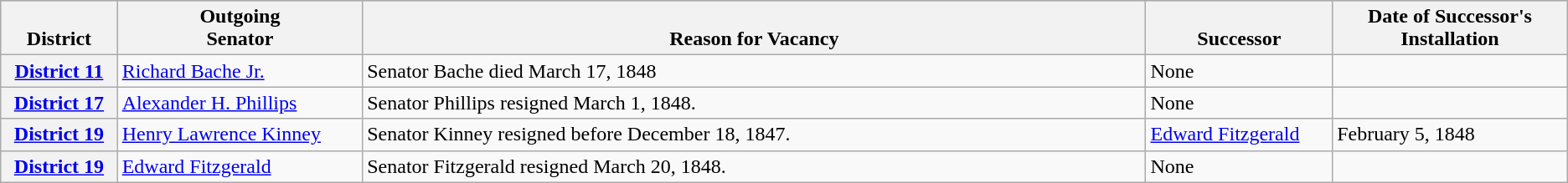<table class="wikitable">
<tr bgcolor="#cccccc" align="center" valign="bottom">
<th>District</th>
<th>Outgoing<br>Senator</th>
<th width="50%">Reason for Vacancy</th>
<th>Successor</th>
<th width="15%">Date of Successor's Installation</th>
</tr>
<tr>
<th><a href='#'>District 11</a></th>
<td><a href='#'>Richard Bache Jr.</a></td>
<td>Senator Bache died March 17, 1848</td>
<td>None</td>
<td></td>
</tr>
<tr>
<th><a href='#'>District 17</a></th>
<td><a href='#'>Alexander H. Phillips</a></td>
<td>Senator Phillips resigned March 1, 1848.</td>
<td>None</td>
<td></td>
</tr>
<tr>
<th><a href='#'>District 19</a></th>
<td><a href='#'>Henry Lawrence Kinney</a></td>
<td>Senator Kinney resigned before December 18, 1847.</td>
<td><a href='#'>Edward Fitzgerald</a></td>
<td>February 5, 1848</td>
</tr>
<tr>
<th><a href='#'>District 19</a></th>
<td><a href='#'>Edward Fitzgerald</a></td>
<td>Senator Fitzgerald resigned March 20, 1848.</td>
<td>None</td>
<td></td>
</tr>
</table>
